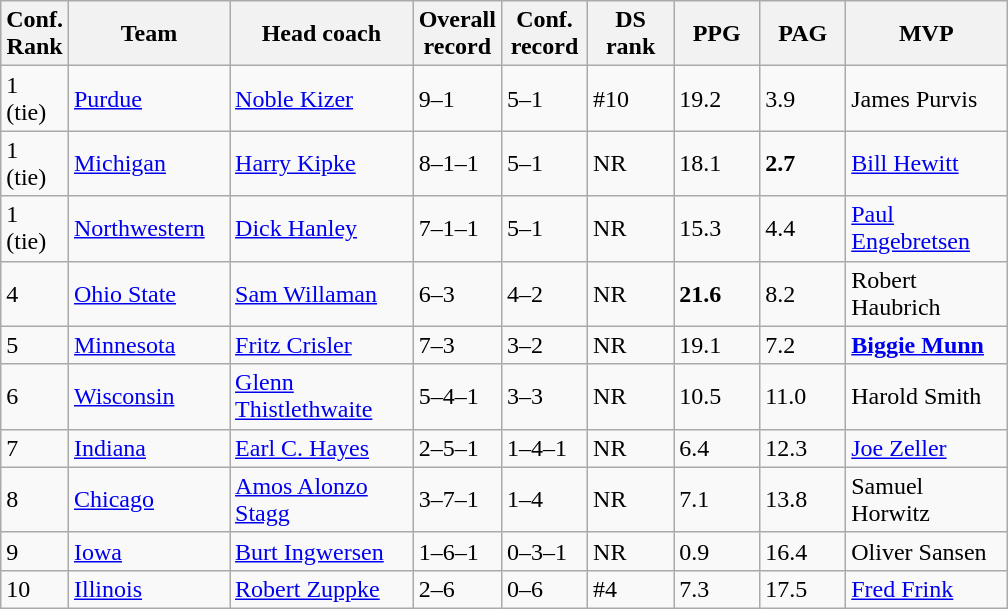<table class="sortable wikitable">
<tr>
<th width="25">Conf. Rank</th>
<th width="100">Team</th>
<th width="115">Head coach</th>
<th width="50">Overall record</th>
<th width="50">Conf. record</th>
<th width="50">DS<br>rank</th>
<th width="50">PPG</th>
<th width="50">PAG</th>
<th width="100">MVP</th>
</tr>
<tr align="left" bgcolor="">
<td>1 (tie)</td>
<td><a href='#'>Purdue</a></td>
<td><a href='#'>Noble Kizer</a></td>
<td>9–1</td>
<td>5–1</td>
<td>#10</td>
<td>19.2</td>
<td>3.9</td>
<td>James Purvis</td>
</tr>
<tr align="left" bgcolor="">
<td>1 (tie)</td>
<td><a href='#'>Michigan</a></td>
<td><a href='#'>Harry Kipke</a></td>
<td>8–1–1</td>
<td>5–1</td>
<td>NR</td>
<td>18.1</td>
<td><strong>2.7</strong></td>
<td><a href='#'>Bill Hewitt</a></td>
</tr>
<tr align="left" bgcolor="">
<td>1 (tie)</td>
<td><a href='#'>Northwestern</a></td>
<td><a href='#'>Dick Hanley</a></td>
<td>7–1–1</td>
<td>5–1</td>
<td>NR</td>
<td>15.3</td>
<td>4.4</td>
<td><a href='#'>Paul Engebretsen</a></td>
</tr>
<tr align="left" bgcolor="">
<td>4</td>
<td><a href='#'>Ohio State</a></td>
<td><a href='#'>Sam Willaman</a></td>
<td>6–3</td>
<td>4–2</td>
<td>NR</td>
<td><strong>21.6</strong></td>
<td>8.2</td>
<td>Robert Haubrich</td>
</tr>
<tr align="left" bgcolor="">
<td>5</td>
<td><a href='#'>Minnesota</a></td>
<td><a href='#'>Fritz Crisler</a></td>
<td>7–3</td>
<td>3–2</td>
<td>NR</td>
<td>19.1</td>
<td>7.2</td>
<td><strong><a href='#'>Biggie Munn</a></strong></td>
</tr>
<tr align="left" bgcolor="">
<td>6</td>
<td><a href='#'>Wisconsin</a></td>
<td><a href='#'>Glenn Thistlethwaite</a></td>
<td>5–4–1</td>
<td>3–3</td>
<td>NR</td>
<td>10.5</td>
<td>11.0</td>
<td>Harold Smith</td>
</tr>
<tr align="left" bgcolor="">
<td>7</td>
<td><a href='#'>Indiana</a></td>
<td><a href='#'>Earl C. Hayes</a></td>
<td>2–5–1</td>
<td>1–4–1</td>
<td>NR</td>
<td>6.4</td>
<td>12.3</td>
<td><a href='#'>Joe Zeller</a></td>
</tr>
<tr align="left" bgcolor="">
<td>8</td>
<td><a href='#'>Chicago</a></td>
<td><a href='#'>Amos Alonzo Stagg</a></td>
<td>3–7–1</td>
<td>1–4</td>
<td>NR</td>
<td>7.1</td>
<td>13.8</td>
<td>Samuel Horwitz</td>
</tr>
<tr align="left" bgcolor="">
<td>9</td>
<td><a href='#'>Iowa</a></td>
<td><a href='#'>Burt Ingwersen</a></td>
<td>1–6–1</td>
<td>0–3–1</td>
<td>NR</td>
<td>0.9</td>
<td>16.4</td>
<td>Oliver Sansen</td>
</tr>
<tr align="left" bgcolor="">
<td>10</td>
<td><a href='#'>Illinois</a></td>
<td><a href='#'>Robert Zuppke</a></td>
<td>2–6</td>
<td>0–6</td>
<td>#4</td>
<td>7.3</td>
<td>17.5</td>
<td><a href='#'>Fred Frink</a></td>
</tr>
</table>
